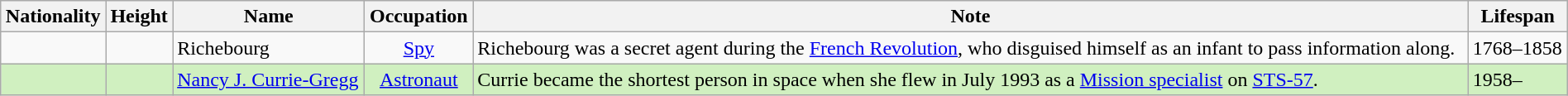<table class="wikitable sortable" style="width:100%">
<tr>
<th>Nationality</th>
<th>Height</th>
<th>Name</th>
<th>Occupation</th>
<th>Note</th>
<th>Lifespan</th>
</tr>
<tr>
<td></td>
<td></td>
<td>Richebourg</td>
<td align="center"><a href='#'>Spy</a></td>
<td>Richebourg was a secret agent during the <a href='#'>French Revolution</a>, who disguised himself as an infant to pass information along.</td>
<td>1768–1858</td>
</tr>
<tr style="background:#d0f0c0;">
<td></td>
<td></td>
<td><a href='#'>Nancy J. Currie-Gregg</a></td>
<td align="center"><a href='#'>Astronaut</a></td>
<td>Currie became the shortest person in space when she flew in July 1993 as a <a href='#'>Mission specialist</a> on <a href='#'>STS-57</a>.</td>
<td>1958–</td>
</tr>
</table>
